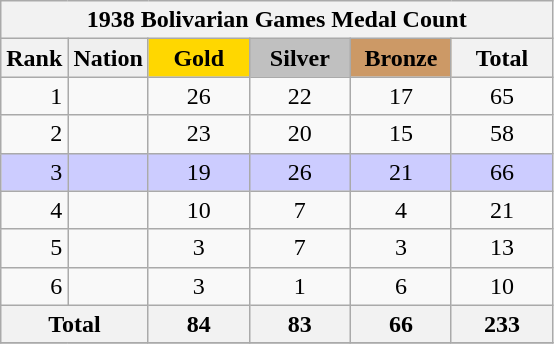<table class="wikitable" border="2" style="text-align:center">
<tr>
<th colspan=6>1938 Bolivarian Games Medal Count</th>
</tr>
<tr bgcolor="#efefef">
<th>Rank</th>
<td align=left><strong>Nation</strong></td>
<td bgcolor="gold" align=center width=60><strong>Gold</strong></td>
<td bgcolor="silver" align=center width=60><strong>Silver</strong></td>
<td bgcolor="CC9966" align=center width=60><strong>Bronze</strong></td>
<th width=60>Total</th>
</tr>
<tr>
<td align=right>1</td>
<td align=left></td>
<td>26</td>
<td>22</td>
<td>17</td>
<td>65</td>
</tr>
<tr>
<td align=right>2</td>
<td align=left></td>
<td>23</td>
<td>20</td>
<td>15</td>
<td>58</td>
</tr>
<tr style="background:#ccccff">
<td align=right>3</td>
<td align=left></td>
<td>19</td>
<td>26</td>
<td>21</td>
<td>66</td>
</tr>
<tr>
<td align=right>4</td>
<td align=left></td>
<td>10</td>
<td>7</td>
<td>4</td>
<td>21</td>
</tr>
<tr>
<td align=right>5</td>
<td align=left></td>
<td>3</td>
<td>7</td>
<td>3</td>
<td>13</td>
</tr>
<tr>
<td align=right>6</td>
<td align=left></td>
<td>3</td>
<td>1</td>
<td>6</td>
<td>10</td>
</tr>
<tr>
<th colspan="2">Total</th>
<th>84</th>
<th>83</th>
<th>66</th>
<th>233</th>
</tr>
<tr>
</tr>
</table>
